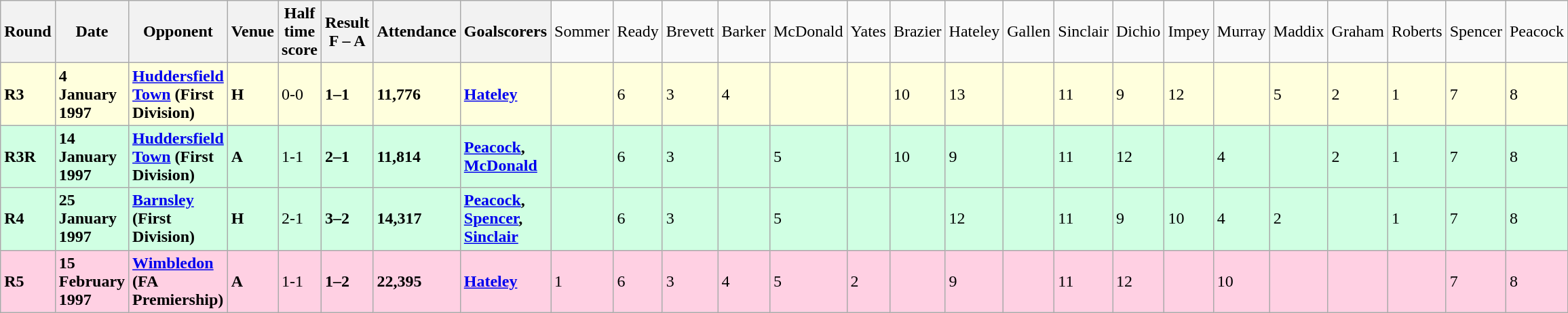<table class="wikitable">
<tr>
<th><strong>Round</strong></th>
<th><strong>Date</strong></th>
<th><strong>Opponent</strong></th>
<th><strong>Venue</strong></th>
<th><strong>Half time score</strong></th>
<th><strong>Result</strong><br><strong>F – A</strong></th>
<th><strong>Attendance</strong></th>
<th><strong>Goalscorers</strong></th>
<td>Sommer</td>
<td>Ready</td>
<td>Brevett</td>
<td>Barker</td>
<td>McDonald</td>
<td>Yates</td>
<td>Brazier</td>
<td>Hateley</td>
<td>Gallen</td>
<td>Sinclair</td>
<td>Dichio</td>
<td>Impey</td>
<td>Murray</td>
<td>Maddix</td>
<td>Graham</td>
<td>Roberts</td>
<td>Spencer</td>
<td>Peacock</td>
</tr>
<tr style="background-color: #ffffdd;">
<td><strong>R3</strong></td>
<td><strong>4 January 1997</strong></td>
<td><strong><a href='#'>Huddersfield Town</a> (First Division)</strong></td>
<td><strong>H</strong></td>
<td>0-0</td>
<td><strong>1–1</strong></td>
<td><strong>11,776</strong></td>
<td><a href='#'><strong>Hateley</strong></a></td>
<td></td>
<td>6</td>
<td>3</td>
<td>4</td>
<td></td>
<td></td>
<td>10</td>
<td>13</td>
<td></td>
<td>11</td>
<td>9</td>
<td>12</td>
<td></td>
<td>5</td>
<td>2</td>
<td>1</td>
<td>7</td>
<td>8</td>
</tr>
<tr style="background-color: #d0ffe3;">
<td><strong>R3R</strong></td>
<td><strong>14 January 1997</strong></td>
<td><strong><a href='#'>Huddersfield Town</a> (First Division)</strong></td>
<td><strong>A</strong></td>
<td>1-1</td>
<td><strong>2–1</strong></td>
<td><strong>11,814</strong></td>
<td><strong><a href='#'>Peacock</a>, <a href='#'>McDonald</a></strong></td>
<td></td>
<td>6</td>
<td>3</td>
<td></td>
<td>5</td>
<td></td>
<td>10</td>
<td>9</td>
<td></td>
<td>11</td>
<td>12</td>
<td></td>
<td>4</td>
<td></td>
<td>2</td>
<td>1</td>
<td>7</td>
<td>8</td>
</tr>
<tr style="background-color: #d0ffe3;">
<td><strong>R4</strong></td>
<td><strong>25 January 1997</strong></td>
<td><strong><a href='#'>Barnsley</a> (First Division)</strong></td>
<td><strong>H</strong></td>
<td>2-1</td>
<td><strong>3–2</strong></td>
<td><strong>14,317</strong></td>
<td><strong><a href='#'>Peacock</a>, <a href='#'>Spencer</a>, <a href='#'>Sinclair</a></strong></td>
<td></td>
<td>6</td>
<td>3</td>
<td></td>
<td>5</td>
<td></td>
<td></td>
<td>12</td>
<td></td>
<td>11</td>
<td>9</td>
<td>10</td>
<td>4</td>
<td>2</td>
<td></td>
<td>1</td>
<td>7</td>
<td>8</td>
</tr>
<tr style="background-color: #ffd0e3;">
<td><strong>R5</strong></td>
<td><strong>15 February 1997</strong></td>
<td><strong><a href='#'>Wimbledon</a> (FA Premiership)</strong></td>
<td><strong>A</strong></td>
<td>1-1</td>
<td><strong>1–2</strong></td>
<td><strong>22,395</strong></td>
<td><a href='#'><strong>Hateley</strong></a></td>
<td>1</td>
<td>6</td>
<td>3</td>
<td>4</td>
<td>5</td>
<td>2</td>
<td></td>
<td>9</td>
<td></td>
<td>11</td>
<td>12</td>
<td></td>
<td>10</td>
<td></td>
<td></td>
<td></td>
<td>7</td>
<td>8</td>
</tr>
</table>
